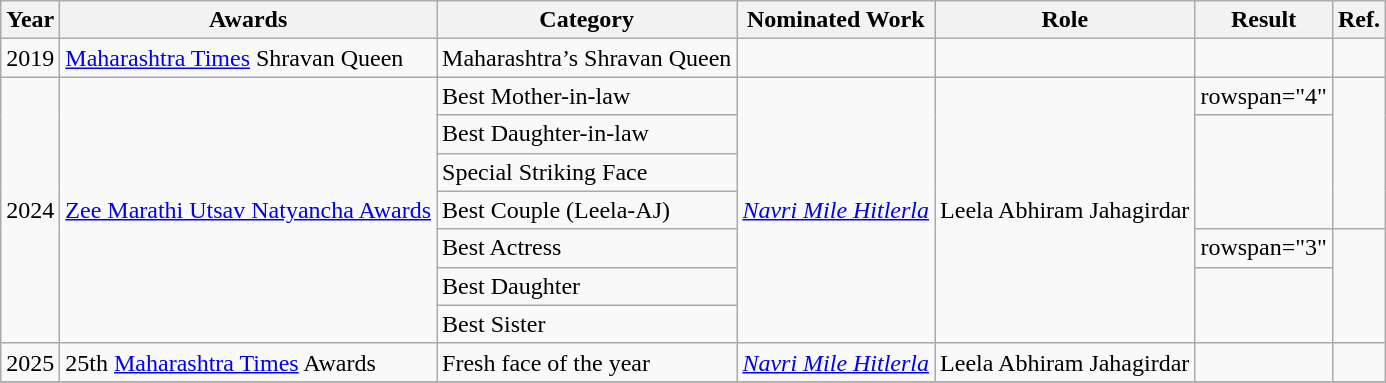<table class="wikitable">
<tr>
<th>Year</th>
<th>Awards</th>
<th>Category</th>
<th>Nominated Work</th>
<th>Role</th>
<th>Result</th>
<th>Ref.</th>
</tr>
<tr>
<td>2019</td>
<td><a href='#'>Maharashtra Times</a> Shravan Queen</td>
<td>Maharashtra’s Shravan Queen</td>
<td></td>
<td></td>
<td></td>
<td></td>
</tr>
<tr>
<td rowspan="7">2024</td>
<td rowspan="7"><a href='#'>Zee Marathi Utsav Natyancha Awards</a></td>
<td>Best Mother-in-law</td>
<td rowspan="7"><em><a href='#'>Navri Mile Hitlerla</a></em></td>
<td rowspan="7">Leela Abhiram Jahagirdar</td>
<td>rowspan="4" </td>
<td rowspan="4"></td>
</tr>
<tr>
<td>Best Daughter-in-law</td>
</tr>
<tr>
<td>Special Striking Face</td>
</tr>
<tr>
<td>Best Couple (Leela-AJ)</td>
</tr>
<tr>
<td>Best Actress</td>
<td>rowspan="3" </td>
<td rowspan="3"></td>
</tr>
<tr>
<td>Best Daughter</td>
</tr>
<tr>
<td>Best Sister</td>
</tr>
<tr>
<td>2025</td>
<td>25th <a href='#'>Maharashtra Times</a> Awards</td>
<td>Fresh face of the year</td>
<td><em><a href='#'>Navri Mile Hitlerla</a></em></td>
<td>Leela Abhiram Jahagirdar</td>
<td></td>
<td></td>
</tr>
<tr>
</tr>
</table>
